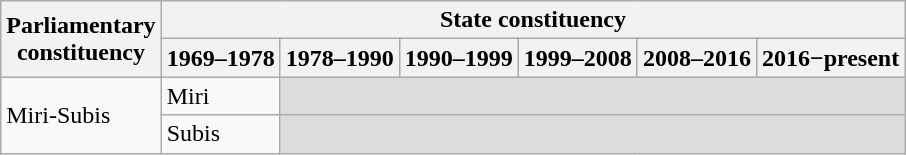<table class="wikitable">
<tr>
<th rowspan="2">Parliamentary<br>constituency</th>
<th colspan="6">State constituency</th>
</tr>
<tr>
<th>1969–1978</th>
<th>1978–1990</th>
<th>1990–1999</th>
<th>1999–2008</th>
<th>2008–2016</th>
<th>2016−present</th>
</tr>
<tr>
<td rowspan="2">Miri-Subis</td>
<td>Miri</td>
<td colspan="5" bgcolor="dcdcdc"></td>
</tr>
<tr>
<td>Subis</td>
<td colspan="5" bgcolor="dcdcdc"></td>
</tr>
</table>
